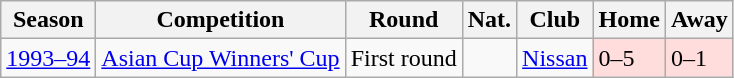<table class="wikitable">
<tr>
<th>Season</th>
<th>Competition</th>
<th>Round</th>
<th>Nat.</th>
<th>Club</th>
<th>Home</th>
<th>Away</th>
</tr>
<tr>
<td><a href='#'>1993–94</a></td>
<td><a href='#'>Asian Cup Winners' Cup</a></td>
<td>First round</td>
<td></td>
<td><a href='#'>Nissan</a></td>
<td style="background:#fdd;">0–5</td>
<td style="background:#fdd;">0–1</td>
</tr>
</table>
